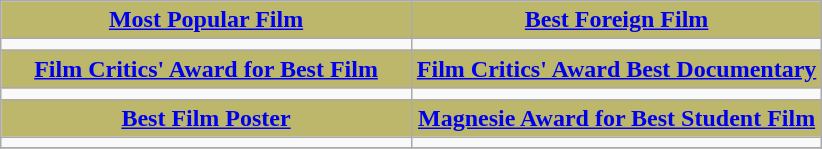<table class=wikitable>
<tr>
<th style="background:#BDB76B; width: 50%"><a href='#'>Most Popular Film</a></th>
<th style="background:#BDB76B; width: 50%"><a href='#'>Best Foreign Film</a></th>
</tr>
<tr>
<td valign="top"></td>
<td valign="top"></td>
</tr>
<tr>
<th style="background:#BDB76B; width: 50%"><a href='#'>Film Critics' Award for Best Film</a></th>
<th style="background:#BDB76B; width: 50%"><a href='#'>Film Critics' Award Best Documentary</a></th>
</tr>
<tr>
<td valign="top"></td>
<td valign="top"></td>
</tr>
<tr>
<th style="background:#BDB76B; width: 50%"><a href='#'>Best Film Poster</a></th>
<th style="background:#BDB76B; width: 50%"><a href='#'>Magnesie Award for Best Student Film</a></th>
</tr>
<tr>
<td valign="top"></td>
<td valign="top"></td>
</tr>
<tr>
</tr>
</table>
